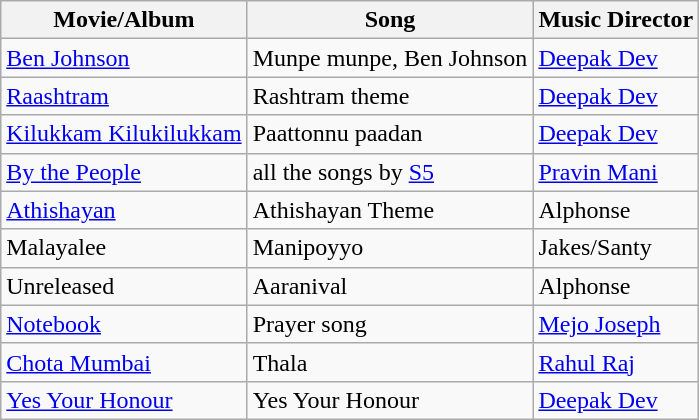<table class="wikitable sortable">
<tr>
<th>Movie/Album</th>
<th>Song</th>
<th>Music Director</th>
</tr>
<tr>
<td><a href='#'>Ben Johnson</a></td>
<td>Munpe munpe, Ben Johnson</td>
<td><a href='#'>Deepak Dev</a></td>
</tr>
<tr>
<td><a href='#'>Raashtram</a></td>
<td>Rashtram theme</td>
<td><a href='#'>Deepak Dev</a></td>
</tr>
<tr>
<td><a href='#'>Kilukkam Kilukilukkam</a></td>
<td>Paattonnu paadan</td>
<td><a href='#'>Deepak Dev</a></td>
</tr>
<tr>
<td><a href='#'>By the People</a></td>
<td>all the songs by <a href='#'>S5</a></td>
<td><a href='#'>Pravin Mani</a></td>
</tr>
<tr>
<td><a href='#'>Athishayan</a></td>
<td>Athishayan Theme</td>
<td>Alphonse</td>
</tr>
<tr>
<td>Malayalee</td>
<td>Manipoyyo</td>
<td>Jakes/Santy</td>
</tr>
<tr>
<td>Unreleased</td>
<td>Aaranival</td>
<td>Alphonse</td>
</tr>
<tr>
<td><a href='#'>Notebook</a></td>
<td>Prayer song</td>
<td><a href='#'>Mejo Joseph</a></td>
</tr>
<tr>
<td><a href='#'>Chota Mumbai</a></td>
<td>Thala</td>
<td><a href='#'>Rahul Raj</a></td>
</tr>
<tr>
<td><a href='#'>Yes Your Honour</a></td>
<td>Yes Your Honour</td>
<td><a href='#'>Deepak Dev</a></td>
</tr>
</table>
